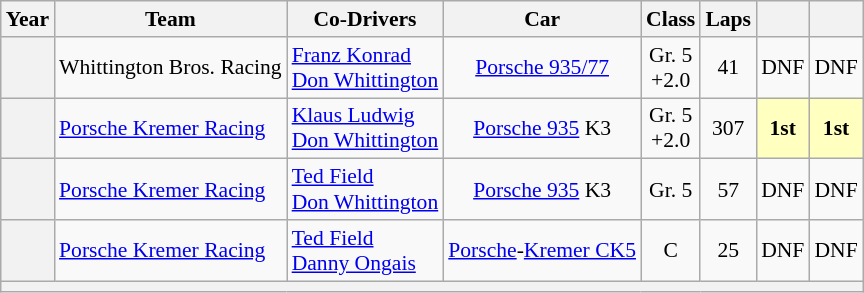<table class="wikitable" style="text-align:center; font-size:90%">
<tr>
<th>Year</th>
<th>Team</th>
<th>Co-Drivers</th>
<th>Car</th>
<th>Class</th>
<th>Laps</th>
<th></th>
<th></th>
</tr>
<tr>
<th></th>
<td align="left"> Whittington Bros. Racing</td>
<td align="left"> <a href='#'>Franz Konrad</a><br> <a href='#'>Don Whittington</a></td>
<td><a href='#'>Porsche 935/77</a></td>
<td>Gr. 5<br>+2.0</td>
<td>41</td>
<td>DNF</td>
<td>DNF</td>
</tr>
<tr>
<th></th>
<td align="left"> <a href='#'>Porsche Kremer Racing</a></td>
<td align="left"> <a href='#'>Klaus Ludwig</a><br> <a href='#'>Don Whittington</a></td>
<td><a href='#'>Porsche 935</a> K3</td>
<td>Gr. 5<br>+2.0</td>
<td>307</td>
<td style="background:#FFFFBF;"><strong>1st</strong></td>
<td style="background:#FFFFBF;"><strong>1st</strong></td>
</tr>
<tr>
<th></th>
<td align="left"> <a href='#'>Porsche Kremer Racing</a></td>
<td align="left"> <a href='#'>Ted Field</a><br> <a href='#'>Don Whittington</a></td>
<td><a href='#'>Porsche 935</a> K3</td>
<td>Gr. 5</td>
<td>57</td>
<td>DNF</td>
<td>DNF</td>
</tr>
<tr>
<th></th>
<td align="left"> <a href='#'>Porsche Kremer Racing</a></td>
<td align="left"> <a href='#'>Ted Field</a><br> <a href='#'>Danny Ongais</a></td>
<td><a href='#'>Porsche</a>-<a href='#'>Kremer CK5</a></td>
<td>C</td>
<td>25</td>
<td>DNF</td>
<td>DNF</td>
</tr>
<tr>
<th colspan="8"></th>
</tr>
</table>
